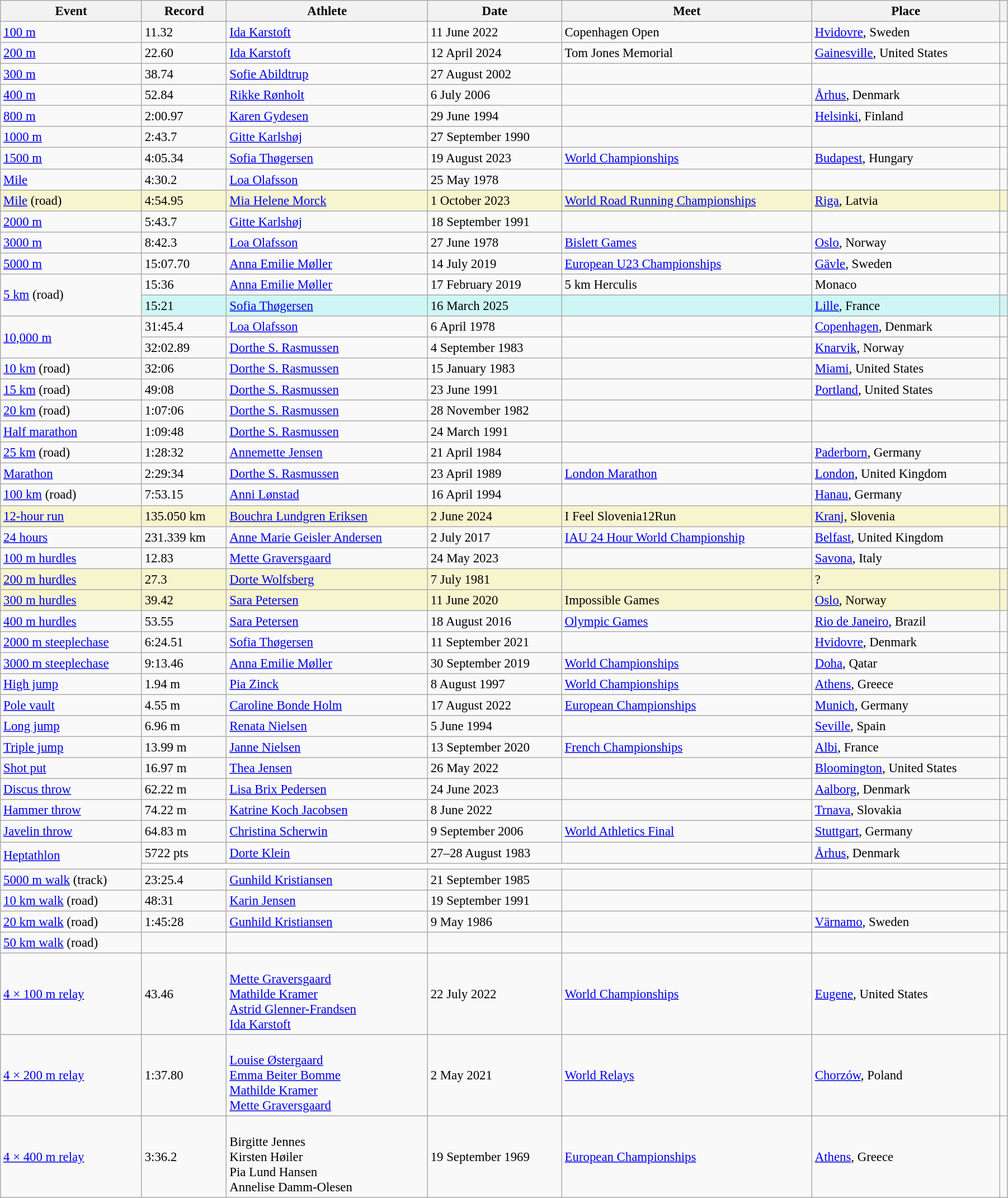<table class="wikitable" style="font-size:95%; width: 95%;">
<tr>
<th>Event</th>
<th>Record</th>
<th>Athlete</th>
<th>Date</th>
<th>Meet</th>
<th>Place</th>
<th></th>
</tr>
<tr>
<td><a href='#'>100 m</a></td>
<td>11.32 </td>
<td><a href='#'>Ida Karstoft</a></td>
<td>11 June 2022</td>
<td>Copenhagen Open</td>
<td><a href='#'>Hvidovre</a>, Sweden</td>
<td></td>
</tr>
<tr>
<td><a href='#'>200 m</a></td>
<td>22.60 </td>
<td><a href='#'>Ida Karstoft</a></td>
<td>12 April 2024</td>
<td>Tom Jones Memorial</td>
<td><a href='#'>Gainesville</a>, United States</td>
<td></td>
</tr>
<tr>
<td><a href='#'>300 m</a></td>
<td>38.74</td>
<td><a href='#'>Sofie Abildtrup</a></td>
<td>27 August 2002</td>
<td></td>
<td></td>
<td></td>
</tr>
<tr>
<td><a href='#'>400 m</a></td>
<td>52.84</td>
<td><a href='#'>Rikke Rønholt</a></td>
<td>6 July 2006</td>
<td></td>
<td><a href='#'>Århus</a>, Denmark</td>
<td></td>
</tr>
<tr>
<td><a href='#'>800 m</a></td>
<td>2:00.97</td>
<td><a href='#'>Karen Gydesen</a></td>
<td>29 June 1994</td>
<td></td>
<td><a href='#'>Helsinki</a>, Finland</td>
<td></td>
</tr>
<tr>
<td><a href='#'>1000 m</a></td>
<td>2:43.7 </td>
<td><a href='#'>Gitte Karlshøj</a></td>
<td>27 September 1990</td>
<td></td>
<td></td>
<td></td>
</tr>
<tr>
<td><a href='#'>1500 m</a></td>
<td>4:05.34</td>
<td><a href='#'>Sofia Thøgersen</a></td>
<td>19 August 2023</td>
<td><a href='#'>World Championships</a></td>
<td><a href='#'>Budapest</a>, Hungary</td>
<td></td>
</tr>
<tr>
<td><a href='#'>Mile</a></td>
<td>4:30.2</td>
<td><a href='#'>Loa Olafsson</a></td>
<td>25 May 1978</td>
<td></td>
<td></td>
<td></td>
</tr>
<tr style="background:#f6F5CE;">
<td><a href='#'>Mile</a> (road)</td>
<td>4:54.95 </td>
<td><a href='#'>Mia Helene Morck</a></td>
<td>1 October 2023</td>
<td><a href='#'>World Road Running Championships</a></td>
<td><a href='#'>Riga</a>, Latvia</td>
<td></td>
</tr>
<tr>
<td><a href='#'>2000 m</a></td>
<td>5:43.7 </td>
<td><a href='#'>Gitte Karlshøj</a></td>
<td>18 September 1991</td>
<td></td>
<td></td>
<td></td>
</tr>
<tr>
<td><a href='#'>3000 m</a></td>
<td>8:42.3 </td>
<td><a href='#'>Loa Olafsson</a></td>
<td>27 June 1978</td>
<td><a href='#'>Bislett Games</a></td>
<td><a href='#'>Oslo</a>, Norway</td>
<td></td>
</tr>
<tr>
<td><a href='#'>5000 m</a></td>
<td>15:07.70</td>
<td><a href='#'>Anna Emilie Møller</a></td>
<td>14 July 2019</td>
<td><a href='#'>European U23 Championships</a></td>
<td><a href='#'>Gävle</a>, Sweden</td>
<td></td>
</tr>
<tr>
<td rowspan=2><a href='#'>5 km</a> (road)</td>
<td>15:36</td>
<td><a href='#'>Anna Emilie Møller</a></td>
<td>17 February 2019</td>
<td>5 km Herculis</td>
<td>Monaco</td>
<td></td>
</tr>
<tr bgcolor=#CEF6F5>
<td>15:21</td>
<td><a href='#'>Sofia Thøgersen</a></td>
<td>16 March 2025</td>
<td></td>
<td><a href='#'>Lille</a>, France</td>
<td></td>
</tr>
<tr>
<td rowspan=2><a href='#'>10,000 m</a></td>
<td>31:45.4 </td>
<td><a href='#'>Loa Olafsson</a></td>
<td>6 April 1978</td>
<td></td>
<td><a href='#'>Copenhagen</a>, Denmark</td>
<td></td>
</tr>
<tr>
<td>32:02.89</td>
<td><a href='#'>Dorthe S. Rasmussen</a></td>
<td>4 September 1983</td>
<td></td>
<td><a href='#'>Knarvik</a>, Norway</td>
<td></td>
</tr>
<tr>
<td><a href='#'>10 km</a> (road)</td>
<td>32:06</td>
<td><a href='#'>Dorthe S. Rasmussen</a></td>
<td>15 January 1983</td>
<td></td>
<td><a href='#'>Miami</a>, United States</td>
<td></td>
</tr>
<tr>
<td><a href='#'>15 km</a> (road)</td>
<td>49:08</td>
<td><a href='#'>Dorthe S. Rasmussen</a></td>
<td>23 June 1991</td>
<td></td>
<td><a href='#'>Portland</a>, United States</td>
<td></td>
</tr>
<tr>
<td><a href='#'>20 km</a> (road)</td>
<td>1:07:06</td>
<td><a href='#'>Dorthe S. Rasmussen</a></td>
<td>28 November 1982</td>
<td></td>
<td></td>
<td></td>
</tr>
<tr>
<td><a href='#'>Half marathon</a></td>
<td>1:09:48</td>
<td><a href='#'>Dorthe S. Rasmussen</a></td>
<td>24 March 1991</td>
<td></td>
<td></td>
<td></td>
</tr>
<tr>
<td><a href='#'>25 km</a> (road)</td>
<td>1:28:32</td>
<td><a href='#'>Annemette Jensen</a></td>
<td>21 April 1984</td>
<td></td>
<td><a href='#'>Paderborn</a>, Germany</td>
<td></td>
</tr>
<tr>
<td><a href='#'>Marathon</a></td>
<td>2:29:34</td>
<td><a href='#'>Dorthe S. Rasmussen</a></td>
<td>23 April 1989</td>
<td><a href='#'>London Marathon</a></td>
<td><a href='#'>London</a>, United Kingdom</td>
<td></td>
</tr>
<tr>
<td><a href='#'>100 km</a> (road)</td>
<td>7:53.15</td>
<td><a href='#'>Anni Lønstad</a></td>
<td>16 April 1994</td>
<td></td>
<td><a href='#'>Hanau</a>, Germany</td>
<td></td>
</tr>
<tr style="background:#f6F5CE;">
<td><a href='#'>12-hour run</a></td>
<td>135.050 km</td>
<td><a href='#'>Bouchra Lundgren Eriksen</a></td>
<td>2 June 2024</td>
<td>I Feel Slovenia12Run</td>
<td><a href='#'>Kranj</a>, Slovenia</td>
<td></td>
</tr>
<tr>
<td><a href='#'>24 hours</a></td>
<td>231.339 km</td>
<td><a href='#'>Anne Marie Geisler Andersen</a></td>
<td>2 July 2017</td>
<td><a href='#'>IAU 24 Hour World Championship</a></td>
<td><a href='#'>Belfast</a>, United Kingdom</td>
<td></td>
</tr>
<tr>
<td><a href='#'>100 m hurdles</a></td>
<td>12.83 </td>
<td><a href='#'>Mette Graversgaard</a></td>
<td>24 May 2023</td>
<td></td>
<td><a href='#'>Savona</a>, Italy</td>
<td></td>
</tr>
<tr style="background:#f6F5CE;">
<td><a href='#'>200 m hurdles</a></td>
<td>27.3 </td>
<td><a href='#'>Dorte Wolfsberg</a></td>
<td>7 July 1981</td>
<td></td>
<td>?</td>
<td></td>
</tr>
<tr style="background:#f6F5CE;">
<td><a href='#'>300 m hurdles</a></td>
<td>39.42</td>
<td><a href='#'>Sara Petersen</a></td>
<td>11 June 2020</td>
<td>Impossible Games</td>
<td><a href='#'>Oslo</a>, Norway</td>
<td></td>
</tr>
<tr>
<td><a href='#'>400 m hurdles</a></td>
<td>53.55</td>
<td><a href='#'>Sara Petersen</a></td>
<td>18 August 2016</td>
<td><a href='#'>Olympic Games</a></td>
<td><a href='#'>Rio de Janeiro</a>, Brazil</td>
<td></td>
</tr>
<tr>
<td><a href='#'>2000 m steeplechase</a></td>
<td>6:24.51</td>
<td><a href='#'>Sofia Thøgersen</a></td>
<td>11 September 2021</td>
<td></td>
<td><a href='#'>Hvidovre</a>, Denmark</td>
<td></td>
</tr>
<tr>
<td><a href='#'>3000 m steeplechase</a></td>
<td>9:13.46</td>
<td><a href='#'>Anna Emilie Møller</a></td>
<td>30 September 2019</td>
<td><a href='#'>World Championships</a></td>
<td><a href='#'>Doha</a>, Qatar</td>
<td></td>
</tr>
<tr>
<td><a href='#'>High jump</a></td>
<td>1.94 m</td>
<td><a href='#'>Pia Zinck</a></td>
<td>8 August 1997</td>
<td><a href='#'>World Championships</a></td>
<td><a href='#'>Athens</a>, Greece</td>
<td></td>
</tr>
<tr>
<td><a href='#'>Pole vault</a></td>
<td>4.55 m</td>
<td><a href='#'>Caroline Bonde Holm</a></td>
<td>17 August 2022</td>
<td><a href='#'>European Championships</a></td>
<td><a href='#'>Munich</a>, Germany</td>
<td></td>
</tr>
<tr>
<td><a href='#'>Long jump</a></td>
<td>6.96 m </td>
<td><a href='#'>Renata Nielsen</a></td>
<td>5 June 1994</td>
<td></td>
<td><a href='#'>Seville</a>, Spain</td>
<td></td>
</tr>
<tr>
<td><a href='#'>Triple jump</a></td>
<td>13.99 m </td>
<td><a href='#'>Janne Nielsen</a></td>
<td>13 September 2020</td>
<td><a href='#'>French Championships</a></td>
<td><a href='#'>Albi</a>, France</td>
<td></td>
</tr>
<tr>
<td><a href='#'>Shot put</a></td>
<td>16.97 m</td>
<td><a href='#'>Thea Jensen</a></td>
<td>26 May 2022</td>
<td></td>
<td><a href='#'>Bloomington</a>, United States</td>
<td></td>
</tr>
<tr>
<td><a href='#'>Discus throw</a></td>
<td>62.22 m</td>
<td><a href='#'>Lisa Brix Pedersen</a></td>
<td>24 June 2023</td>
<td></td>
<td><a href='#'>Aalborg</a>, Denmark</td>
<td></td>
</tr>
<tr>
<td><a href='#'>Hammer throw</a></td>
<td>74.22 m</td>
<td><a href='#'>Katrine Koch Jacobsen</a></td>
<td>8 June 2022</td>
<td></td>
<td><a href='#'>Trnava</a>, Slovakia</td>
<td></td>
</tr>
<tr>
<td><a href='#'>Javelin throw</a></td>
<td>64.83 m</td>
<td><a href='#'>Christina Scherwin</a></td>
<td>9 September 2006</td>
<td><a href='#'>World Athletics Final</a></td>
<td><a href='#'>Stuttgart</a>, Germany</td>
<td></td>
</tr>
<tr>
<td rowspan=2><a href='#'>Heptathlon</a></td>
<td>5722 pts </td>
<td><a href='#'>Dorte Klein</a></td>
<td>27–28 August 1983</td>
<td></td>
<td><a href='#'>Århus</a>, Denmark</td>
<td></td>
</tr>
<tr>
<td colspan=5></td>
<td></td>
</tr>
<tr>
<td><a href='#'>5000 m walk</a> (track)</td>
<td>23:25.4</td>
<td><a href='#'>Gunhild Kristiansen</a></td>
<td>21 September 1985</td>
<td></td>
<td></td>
<td></td>
</tr>
<tr>
<td><a href='#'>10 km walk</a> (road)</td>
<td>48:31</td>
<td><a href='#'>Karin Jensen</a></td>
<td>19 September 1991</td>
<td></td>
<td></td>
<td></td>
</tr>
<tr>
<td><a href='#'>20 km walk</a> (road)</td>
<td>1:45:28</td>
<td><a href='#'>Gunhild Kristiansen</a></td>
<td>9 May 1986</td>
<td></td>
<td><a href='#'>Värnamo</a>, Sweden</td>
<td></td>
</tr>
<tr>
<td><a href='#'>50 km walk</a> (road)</td>
<td></td>
<td></td>
<td></td>
<td></td>
<td></td>
<td></td>
</tr>
<tr>
<td><a href='#'>4 × 100 m relay</a></td>
<td>43.46</td>
<td><br><a href='#'>Mette Graversgaard</a><br><a href='#'>Mathilde Kramer</a><br><a href='#'>Astrid Glenner-Frandsen</a><br><a href='#'>Ida Karstoft</a></td>
<td>22 July 2022</td>
<td><a href='#'>World Championships</a></td>
<td><a href='#'>Eugene</a>, United States</td>
<td></td>
</tr>
<tr>
<td><a href='#'>4 × 200 m relay</a></td>
<td>1:37.80</td>
<td><br><a href='#'>Louise Østergaard</a><br><a href='#'>Emma Beiter Bomme</a><br><a href='#'>Mathilde Kramer</a><br><a href='#'>Mette Graversgaard</a></td>
<td>2 May 2021</td>
<td><a href='#'>World Relays</a></td>
<td><a href='#'>Chorzów</a>, Poland</td>
<td></td>
</tr>
<tr>
<td><a href='#'>4 × 400 m relay</a></td>
<td>3:36.2 </td>
<td><br>Birgitte Jennes<br>Kirsten Høiler<br>Pia Lund Hansen<br>Annelise Damm-Olesen</td>
<td>19 September 1969</td>
<td><a href='#'>European Championships</a></td>
<td><a href='#'>Athens</a>, Greece</td>
<td></td>
</tr>
</table>
